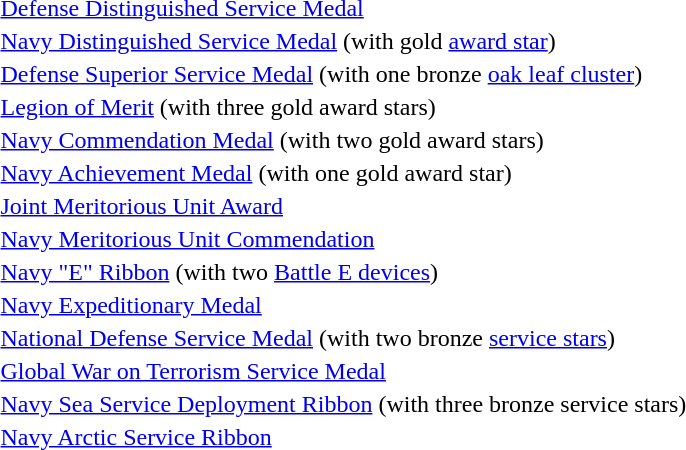<table>
<tr>
<td></td>
<td><a href='#'>Defense Distinguished Service Medal</a></td>
</tr>
<tr>
<td></td>
<td><a href='#'>Navy Distinguished Service Medal</a> (with gold <a href='#'>award star</a>)</td>
</tr>
<tr>
<td></td>
<td><a href='#'>Defense Superior Service Medal</a> (with one bronze <a href='#'>oak leaf cluster</a>)</td>
</tr>
<tr>
<td></td>
<td><a href='#'>Legion of Merit</a> (with three gold award stars)</td>
</tr>
<tr>
<td></td>
<td><a href='#'>Navy Commendation Medal</a> (with two gold award stars)</td>
</tr>
<tr>
<td></td>
<td><a href='#'>Navy Achievement Medal</a> (with one gold award star)</td>
</tr>
<tr>
<td></td>
<td><a href='#'>Joint Meritorious Unit Award</a></td>
</tr>
<tr>
<td></td>
<td><a href='#'>Navy Meritorious Unit Commendation</a></td>
</tr>
<tr>
<td></td>
<td><a href='#'>Navy "E" Ribbon</a> (with two <a href='#'>Battle E devices</a>)</td>
</tr>
<tr>
<td></td>
<td><a href='#'>Navy Expeditionary Medal</a></td>
</tr>
<tr>
<td></td>
<td><a href='#'>National Defense Service Medal</a> (with two bronze <a href='#'>service stars</a>)</td>
</tr>
<tr>
<td></td>
<td><a href='#'>Global War on Terrorism Service Medal</a></td>
</tr>
<tr>
<td></td>
<td><a href='#'>Navy Sea Service Deployment Ribbon</a> (with three bronze service stars)</td>
</tr>
<tr>
<td></td>
<td><a href='#'>Navy Arctic Service Ribbon</a></td>
</tr>
<tr>
</tr>
</table>
